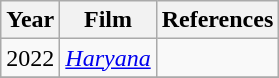<table class="wikitable sortable">
<tr>
<th>Year</th>
<th>Film</th>
<th>References</th>
</tr>
<tr>
<td>2022</td>
<td><em><a href='#'> Haryana</a></em></td>
<td></td>
</tr>
<tr>
</tr>
</table>
